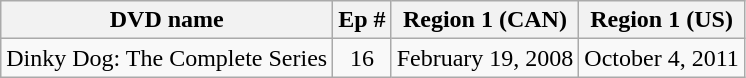<table class="wikitable">
<tr>
<th>DVD name</th>
<th>Ep #</th>
<th>Region 1 (CAN)</th>
<th>Region 1 (US)</th>
</tr>
<tr>
<td>Dinky Dog: The Complete Series</td>
<td align="center">16</td>
<td>February 19, 2008</td>
<td>October 4, 2011</td>
</tr>
</table>
